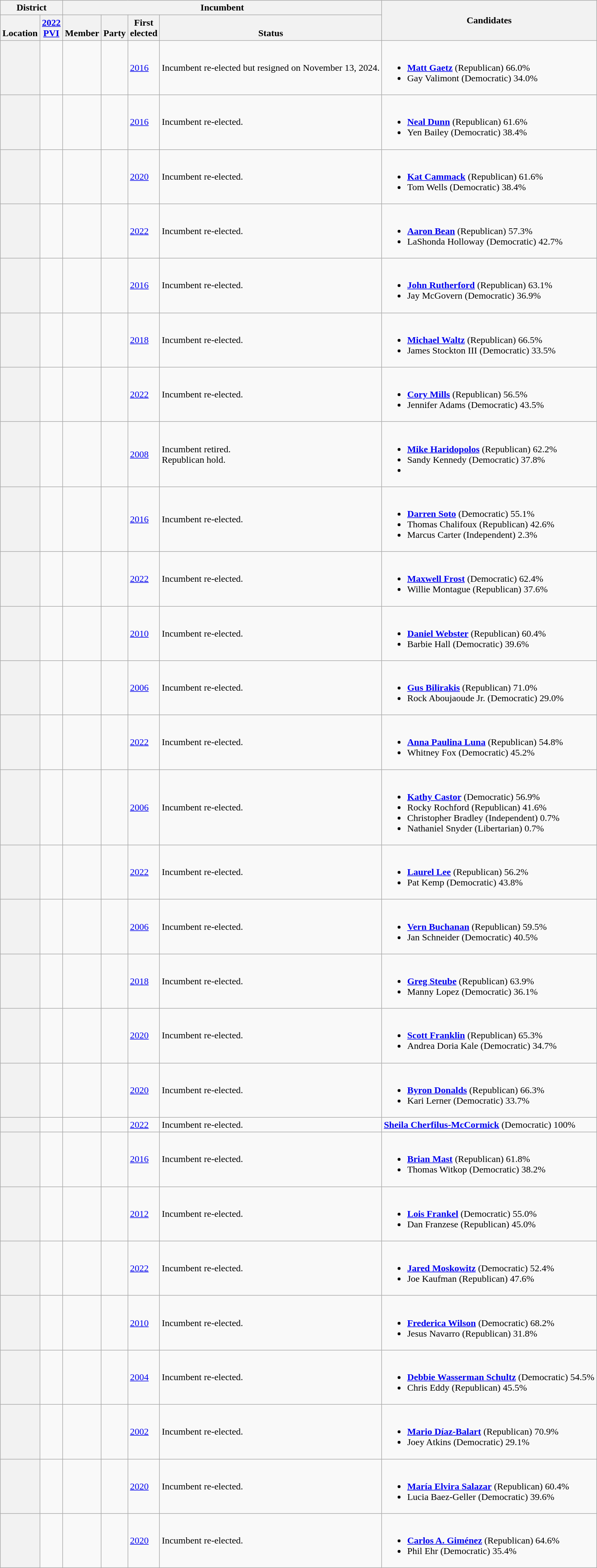<table class="wikitable sortable">
<tr>
<th colspan=2>District</th>
<th colspan=4>Incumbent</th>
<th rowspan=2 class="unsortable">Candidates</th>
</tr>
<tr valign=bottom>
<th>Location</th>
<th><a href='#'>2022<br>PVI</a></th>
<th>Member</th>
<th>Party</th>
<th>First<br>elected</th>
<th>Status</th>
</tr>
<tr>
<th></th>
<td></td>
<td></td>
<td></td>
<td><a href='#'>2016</a></td>
<td>Incumbent re-elected but resigned on November 13, 2024.</td>
<td nowrap><br><ul><li> <strong><a href='#'>Matt Gaetz</a></strong> (Republican) 66.0%</li><li>Gay Valimont (Democratic) 34.0%</li></ul></td>
</tr>
<tr>
<th></th>
<td></td>
<td></td>
<td></td>
<td><a href='#'>2016</a></td>
<td>Incumbent re-elected.</td>
<td nowrap><br><ul><li> <strong><a href='#'>Neal Dunn</a></strong> (Republican) 61.6%</li><li>Yen Bailey (Democratic) 38.4%</li></ul></td>
</tr>
<tr>
<th></th>
<td></td>
<td></td>
<td></td>
<td><a href='#'>2020</a></td>
<td>Incumbent re-elected.</td>
<td nowrap><br><ul><li> <strong><a href='#'>Kat Cammack</a></strong> (Republican) 61.6%</li><li>Tom Wells (Democratic) 38.4%</li></ul></td>
</tr>
<tr>
<th></th>
<td></td>
<td></td>
<td></td>
<td><a href='#'>2022</a></td>
<td>Incumbent re-elected.</td>
<td nowrap><br><ul><li> <strong><a href='#'>Aaron Bean</a></strong> (Republican) 57.3%</li><li>LaShonda Holloway (Democratic) 42.7%</li></ul></td>
</tr>
<tr>
<th></th>
<td></td>
<td></td>
<td></td>
<td><a href='#'>2016</a></td>
<td>Incumbent re-elected.</td>
<td nowrap><br><ul><li> <strong><a href='#'>John Rutherford</a></strong> (Republican) 63.1%</li><li>Jay McGovern (Democratic) 36.9%</li></ul></td>
</tr>
<tr>
<th></th>
<td></td>
<td></td>
<td></td>
<td><a href='#'>2018</a></td>
<td>Incumbent re-elected.</td>
<td nowrap><br><ul><li> <strong><a href='#'>Michael Waltz</a></strong> (Republican) 66.5%</li><li>James Stockton III (Democratic) 33.5%</li></ul></td>
</tr>
<tr>
<th></th>
<td></td>
<td></td>
<td></td>
<td><a href='#'>2022</a></td>
<td>Incumbent re-elected.</td>
<td nowrap><br><ul><li> <strong><a href='#'>Cory Mills</a></strong> (Republican) 56.5%</li><li>Jennifer Adams (Democratic) 43.5%</li></ul></td>
</tr>
<tr>
<th></th>
<td></td>
<td></td>
<td></td>
<td><a href='#'>2008</a></td>
<td>Incumbent retired.<br>Republican hold.</td>
<td nowrap><br><ul><li> <strong><a href='#'>Mike Haridopolos</a></strong> (Republican) 62.2%</li><li>Sandy Kennedy (Democratic) 37.8%</li><li></li></ul></td>
</tr>
<tr>
<th></th>
<td></td>
<td></td>
<td></td>
<td><a href='#'>2016</a></td>
<td>Incumbent re-elected.</td>
<td nowrap><br><ul><li> <strong><a href='#'>Darren Soto</a></strong> (Democratic) 55.1%</li><li>Thomas Chalifoux (Republican) 42.6%</li><li>Marcus Carter (Independent) 2.3%</li></ul></td>
</tr>
<tr>
<th></th>
<td></td>
<td></td>
<td></td>
<td><a href='#'>2022</a></td>
<td>Incumbent re-elected.</td>
<td nowrap><br><ul><li> <strong><a href='#'>Maxwell Frost</a></strong> (Democratic) 62.4%</li><li>Willie Montague (Republican) 37.6%</li></ul></td>
</tr>
<tr>
<th></th>
<td></td>
<td></td>
<td></td>
<td><a href='#'>2010</a></td>
<td>Incumbent re-elected.</td>
<td nowrap><br><ul><li> <strong><a href='#'>Daniel Webster</a></strong> (Republican) 60.4%</li><li>Barbie Hall (Democratic) 39.6%</li></ul></td>
</tr>
<tr>
<th></th>
<td></td>
<td></td>
<td></td>
<td><a href='#'>2006</a></td>
<td>Incumbent re-elected.</td>
<td nowrap><br><ul><li> <strong><a href='#'>Gus Bilirakis</a></strong> (Republican) 71.0%</li><li>Rock Aboujaoude Jr. (Democratic) 29.0%</li></ul></td>
</tr>
<tr>
<th></th>
<td></td>
<td></td>
<td></td>
<td><a href='#'>2022</a></td>
<td>Incumbent re-elected.</td>
<td nowrap><br><ul><li> <strong><a href='#'>Anna Paulina Luna</a></strong> (Republican) 54.8%</li><li>Whitney Fox (Democratic) 45.2%</li></ul></td>
</tr>
<tr>
<th></th>
<td></td>
<td></td>
<td></td>
<td><a href='#'>2006</a></td>
<td>Incumbent re-elected.</td>
<td nowrap><br><ul><li> <strong><a href='#'>Kathy Castor</a></strong> (Democratic) 56.9%</li><li>Rocky Rochford (Republican) 41.6%</li><li>Christopher Bradley (Independent) 0.7%</li><li>Nathaniel Snyder (Libertarian) 0.7%</li></ul></td>
</tr>
<tr>
<th></th>
<td></td>
<td></td>
<td></td>
<td><a href='#'>2022</a></td>
<td>Incumbent re-elected.</td>
<td nowrap><br><ul><li> <strong><a href='#'>Laurel Lee</a></strong> (Republican) 56.2%</li><li>Pat Kemp (Democratic) 43.8%</li></ul></td>
</tr>
<tr>
<th></th>
<td></td>
<td></td>
<td></td>
<td><a href='#'>2006</a></td>
<td>Incumbent re-elected.</td>
<td nowrap><br><ul><li> <strong><a href='#'>Vern Buchanan</a></strong> (Republican) 59.5%</li><li>Jan Schneider (Democratic) 40.5%</li></ul></td>
</tr>
<tr>
<th></th>
<td></td>
<td></td>
<td></td>
<td><a href='#'>2018</a></td>
<td>Incumbent re-elected.</td>
<td nowrap><br><ul><li> <strong><a href='#'>Greg Steube</a></strong> (Republican) 63.9%</li><li>Manny Lopez (Democratic) 36.1%</li></ul></td>
</tr>
<tr>
<th></th>
<td></td>
<td></td>
<td></td>
<td><a href='#'>2020</a></td>
<td>Incumbent re-elected.</td>
<td nowrap><br><ul><li> <strong><a href='#'>Scott Franklin</a></strong> (Republican) 65.3%</li><li>Andrea Doria Kale (Democratic) 34.7%</li></ul></td>
</tr>
<tr>
<th></th>
<td></td>
<td></td>
<td></td>
<td><a href='#'>2020</a></td>
<td>Incumbent re-elected.</td>
<td nowrap><br><ul><li> <strong><a href='#'>Byron Donalds</a></strong> (Republican) 66.3%</li><li>Kari Lerner (Democratic) 33.7%</li></ul></td>
</tr>
<tr>
<th></th>
<td></td>
<td></td>
<td></td>
<td><a href='#'>2022 </a></td>
<td>Incumbent re-elected.</td>
<td nowrap> <strong><a href='#'>Sheila Cherfilus-McCormick</a></strong> (Democratic) 100%</td>
</tr>
<tr>
<th></th>
<td></td>
<td></td>
<td></td>
<td><a href='#'>2016</a></td>
<td>Incumbent re-elected.</td>
<td nowrap><br><ul><li> <strong><a href='#'>Brian Mast</a></strong> (Republican) 61.8%</li><li>Thomas Witkop (Democratic) 38.2%</li></ul></td>
</tr>
<tr>
<th></th>
<td></td>
<td></td>
<td></td>
<td><a href='#'>2012</a></td>
<td>Incumbent re-elected.</td>
<td nowrap><br><ul><li> <strong><a href='#'>Lois Frankel</a></strong> (Democratic) 55.0%</li><li>Dan Franzese (Republican) 45.0%</li></ul></td>
</tr>
<tr>
<th></th>
<td></td>
<td></td>
<td></td>
<td><a href='#'>2022</a></td>
<td>Incumbent re-elected.</td>
<td nowrap><br><ul><li> <strong><a href='#'>Jared Moskowitz</a></strong> (Democratic) 52.4%</li><li>Joe Kaufman (Republican) 47.6%</li></ul></td>
</tr>
<tr>
<th></th>
<td></td>
<td></td>
<td></td>
<td><a href='#'>2010</a></td>
<td>Incumbent re-elected.</td>
<td nowrap><br><ul><li> <strong><a href='#'>Frederica Wilson</a></strong> (Democratic) 68.2%</li><li>Jesus Navarro (Republican) 31.8%</li></ul></td>
</tr>
<tr>
<th></th>
<td></td>
<td></td>
<td></td>
<td><a href='#'>2004</a></td>
<td>Incumbent re-elected.</td>
<td nowrap><br><ul><li> <strong><a href='#'>Debbie Wasserman Schultz</a></strong> (Democratic) 54.5%</li><li>Chris Eddy (Republican) 45.5%</li></ul></td>
</tr>
<tr>
<th></th>
<td></td>
<td></td>
<td></td>
<td><a href='#'>2002</a></td>
<td>Incumbent re-elected.</td>
<td nowrap><br><ul><li> <strong><a href='#'>Mario Díaz-Balart</a></strong> (Republican) 70.9%</li><li>Joey Atkins (Democratic) 29.1%</li></ul></td>
</tr>
<tr>
<th></th>
<td></td>
<td></td>
<td></td>
<td><a href='#'>2020</a></td>
<td>Incumbent re-elected.</td>
<td nowrap><br><ul><li> <strong><a href='#'>María Elvira Salazar</a></strong> (Republican) 60.4%</li><li>Lucia Baez-Geller (Democratic) 39.6%</li></ul></td>
</tr>
<tr>
<th></th>
<td></td>
<td></td>
<td></td>
<td><a href='#'>2020</a></td>
<td>Incumbent re-elected.</td>
<td nowrap><br><ul><li> <strong><a href='#'>Carlos A. Giménez</a></strong> (Republican) 64.6%</li><li>Phil Ehr (Democratic) 35.4%</li></ul></td>
</tr>
</table>
